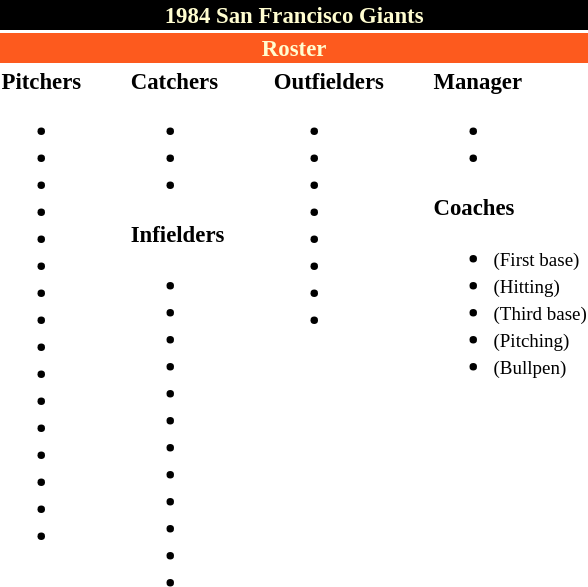<table class="toccolours" style="font-size: 95%;">
<tr>
<th colspan="10" style="background-color: black; color: #FFFDD0; text-align: center;">1984 San Francisco Giants</th>
</tr>
<tr>
<td colspan="10" style="background-color: #fd5a1e; color: #FFFDD0; text-align: center;"><strong>Roster</strong></td>
</tr>
<tr>
<td valign="top"><strong>Pitchers</strong><br><ul><li></li><li></li><li></li><li></li><li></li><li></li><li></li><li></li><li></li><li></li><li></li><li></li><li></li><li></li><li></li><li></li></ul></td>
<td width="25px"></td>
<td valign="top"><strong>Catchers</strong><br><ul><li></li><li></li><li></li></ul><strong>Infielders</strong><ul><li></li><li></li><li></li><li></li><li></li><li></li><li></li><li></li><li></li><li></li><li></li><li></li></ul></td>
<td width="25px"></td>
<td valign="top"><strong>Outfielders</strong><br><ul><li></li><li></li><li></li><li></li><li></li><li></li><li></li><li></li></ul></td>
<td width="25px"></td>
<td valign="top"><strong>Manager</strong><br><ul><li></li><li></li></ul><strong>Coaches</strong><ul><li> <small>(First base)</small></li><li> <small>(Hitting)</small></li><li> <small>(Third base)</small></li><li> <small>(Pitching)</small></li><li> <small>(Bullpen)</small></li></ul></td>
</tr>
<tr>
</tr>
</table>
